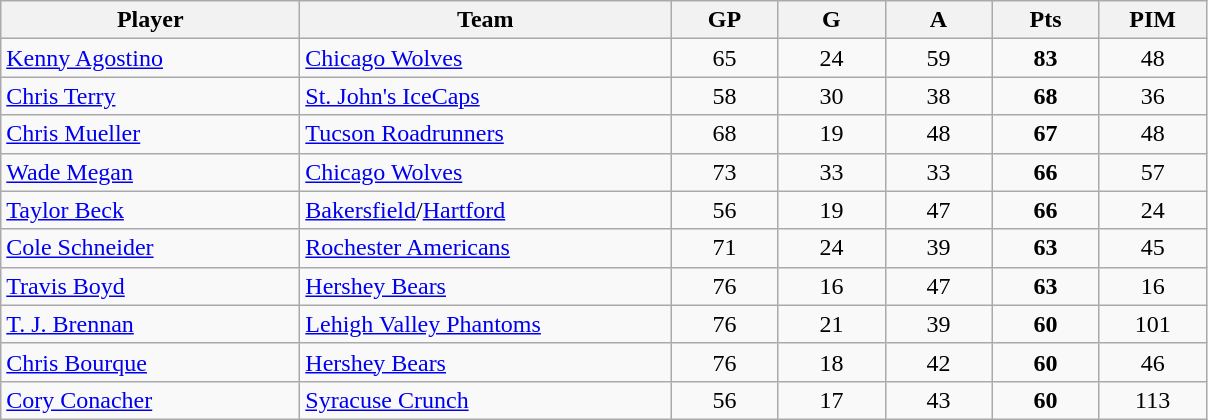<table class="wikitable sortable" style="text-align:center">
<tr>
<th style="width:12em">Player</th>
<th style="width:15em">Team</th>
<th style="width:4em">GP</th>
<th style="width:4em">G</th>
<th style="width:4em">A</th>
<th style="width:4em">Pts</th>
<th style="width:4em">PIM</th>
</tr>
<tr>
<td align=left><a href='#'>Kenny Agostino</a></td>
<td align=left><a href='#'>Chicago Wolves</a></td>
<td>65</td>
<td>24</td>
<td>59</td>
<td><strong>83</strong></td>
<td>48</td>
</tr>
<tr>
<td align=left><a href='#'>Chris Terry</a></td>
<td align=left><a href='#'>St. John's IceCaps</a></td>
<td>58</td>
<td>30</td>
<td>38</td>
<td><strong>68</strong></td>
<td>36</td>
</tr>
<tr>
<td align=left><a href='#'>Chris Mueller</a></td>
<td align=left><a href='#'>Tucson Roadrunners</a></td>
<td>68</td>
<td>19</td>
<td>48</td>
<td><strong>67</strong></td>
<td>48</td>
</tr>
<tr>
<td align=left><a href='#'>Wade Megan</a></td>
<td align=left><a href='#'>Chicago Wolves</a></td>
<td>73</td>
<td>33</td>
<td>33</td>
<td><strong>66</strong></td>
<td>57</td>
</tr>
<tr>
<td align=left><a href='#'>Taylor Beck</a></td>
<td align=left><a href='#'>Bakersfield</a>/<a href='#'>Hartford</a></td>
<td>56</td>
<td>19</td>
<td>47</td>
<td><strong>66</strong></td>
<td>24</td>
</tr>
<tr>
<td align=left><a href='#'>Cole Schneider</a></td>
<td align=left><a href='#'>Rochester Americans</a></td>
<td>71</td>
<td>24</td>
<td>39</td>
<td><strong>63</strong></td>
<td>45</td>
</tr>
<tr>
<td align=left><a href='#'>Travis Boyd</a></td>
<td align=left><a href='#'>Hershey Bears</a></td>
<td>76</td>
<td>16</td>
<td>47</td>
<td><strong>63</strong></td>
<td>16</td>
</tr>
<tr>
<td align=left><a href='#'>T. J. Brennan</a></td>
<td align=left><a href='#'>Lehigh Valley Phantoms</a></td>
<td>76</td>
<td>21</td>
<td>39</td>
<td><strong>60</strong></td>
<td>101</td>
</tr>
<tr>
<td align=left><a href='#'>Chris Bourque</a></td>
<td align=left><a href='#'>Hershey Bears</a></td>
<td>76</td>
<td>18</td>
<td>42</td>
<td><strong>60</strong></td>
<td>46</td>
</tr>
<tr>
<td align=left><a href='#'>Cory Conacher</a></td>
<td align=left><a href='#'>Syracuse Crunch</a></td>
<td>56</td>
<td>17</td>
<td>43</td>
<td><strong>60</strong></td>
<td>113</td>
</tr>
</table>
